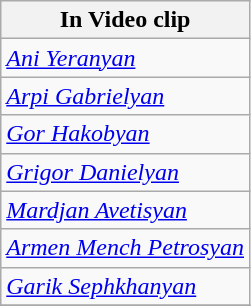<table class="wikitable sortable">
<tr>
<th scope="col">In Video clip</th>
</tr>
<tr>
<td scope="col"><em><a href='#'>Ani Yeranyan</a></em></td>
</tr>
<tr>
<td scope="col"><em><a href='#'>Arpi Gabrielyan</a></em></td>
</tr>
<tr>
<td scope="col"><em><a href='#'>Gor Hakobyan</a></em></td>
</tr>
<tr>
<td scope="col"><em><a href='#'>Grigor Danielyan</a></em></td>
</tr>
<tr>
<td scope="col"><em><a href='#'>Mardjan Avetisyan</a></em></td>
</tr>
<tr>
<td scope="col"><em><a href='#'>Armen Mench Petrosyan</a></em></td>
</tr>
<tr>
<td scope="col"><em><a href='#'>Garik Sephkhanyan</a></em></td>
</tr>
<tr>
</tr>
</table>
